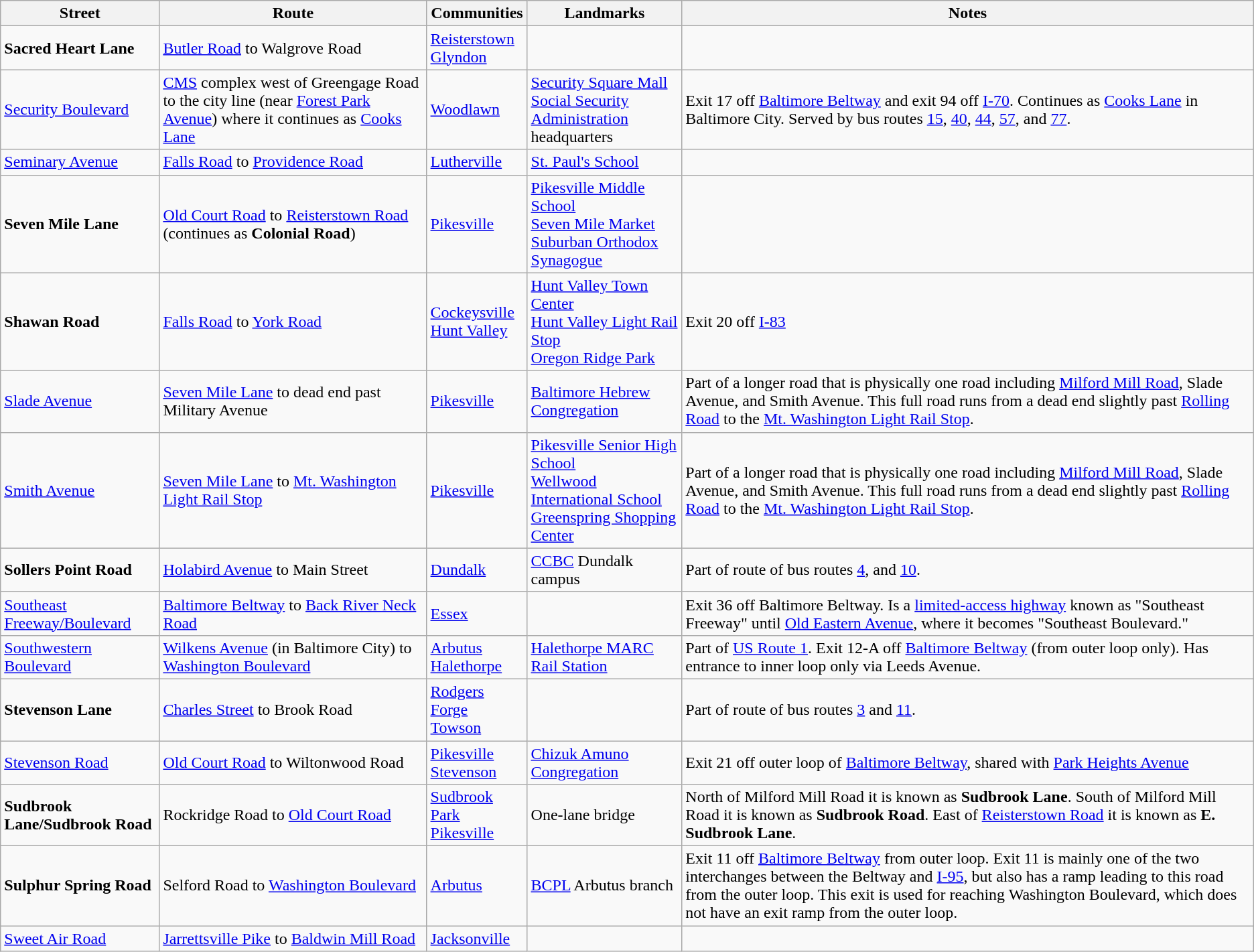<table class="wikitable">
<tr>
<th>Street</th>
<th>Route</th>
<th>Communities</th>
<th>Landmarks</th>
<th>Notes</th>
</tr>
<tr>
<td><strong>Sacred Heart Lane</strong></td>
<td><a href='#'>Butler Road</a> to Walgrove Road</td>
<td><a href='#'>Reisterstown</a><br><a href='#'>Glyndon</a></td>
<td></td>
<td></td>
</tr>
<tr>
<td><a href='#'>Security Boulevard</a></td>
<td><a href='#'>CMS</a> complex west of Greengage Road to the city line (near <a href='#'>Forest Park Avenue</a>) where it continues as <a href='#'>Cooks Lane</a></td>
<td><a href='#'>Woodlawn</a></td>
<td><a href='#'>Security Square Mall</a><br><a href='#'>Social Security Administration</a> headquarters</td>
<td>Exit 17 off <a href='#'>Baltimore Beltway</a> and exit 94 off <a href='#'>I-70</a>. Continues as <a href='#'>Cooks Lane</a> in Baltimore City. Served by bus routes <a href='#'>15</a>, <a href='#'>40</a>, <a href='#'>44</a>, <a href='#'>57</a>, and <a href='#'>77</a>.</td>
</tr>
<tr>
<td><a href='#'>Seminary Avenue</a></td>
<td><a href='#'>Falls Road</a> to <a href='#'>Providence Road</a></td>
<td><a href='#'>Lutherville</a></td>
<td><a href='#'>St. Paul's School</a></td>
<td></td>
</tr>
<tr>
<td><strong>Seven Mile Lane</strong></td>
<td><a href='#'>Old Court Road</a> to <a href='#'>Reisterstown Road</a> (continues as <strong>Colonial Road</strong>)</td>
<td><a href='#'>Pikesville</a></td>
<td><a href='#'>Pikesville Middle School</a><br> <a href='#'>Seven Mile Market</a><br><a href='#'>Suburban Orthodox Synagogue</a></td>
<td></td>
</tr>
<tr>
<td><strong>Shawan Road</strong></td>
<td><a href='#'>Falls Road</a> to <a href='#'>York Road</a></td>
<td><a href='#'>Cockeysville</a><br><a href='#'>Hunt Valley</a></td>
<td><a href='#'>Hunt Valley Town Center</a><br><a href='#'>Hunt Valley Light Rail Stop</a><br><a href='#'>Oregon Ridge Park</a></td>
<td>Exit 20 off <a href='#'>I-83</a></td>
</tr>
<tr>
<td><a href='#'>Slade Avenue</a></td>
<td><a href='#'>Seven Mile Lane</a> to dead end past Military Avenue</td>
<td><a href='#'>Pikesville</a></td>
<td><a href='#'>Baltimore Hebrew Congregation</a></td>
<td>Part of a longer road that is physically one road including <a href='#'>Milford Mill Road</a>, Slade Avenue, and Smith Avenue. This full road runs from a dead end slightly past <a href='#'>Rolling Road</a> to the <a href='#'>Mt. Washington Light Rail Stop</a>.</td>
</tr>
<tr>
<td><a href='#'>Smith Avenue</a></td>
<td><a href='#'>Seven Mile Lane</a> to <a href='#'>Mt. Washington Light Rail Stop</a></td>
<td><a href='#'>Pikesville</a></td>
<td><a href='#'>Pikesville Senior High School</a><br><a href='#'>Wellwood International School</a><br><a href='#'>Greenspring Shopping Center</a></td>
<td>Part of a longer road that is physically one road including <a href='#'>Milford Mill Road</a>, Slade Avenue, and Smith Avenue. This full road runs from a dead end slightly past <a href='#'>Rolling Road</a> to the <a href='#'>Mt. Washington Light Rail Stop</a>.</td>
</tr>
<tr>
<td><strong>Sollers Point Road</strong></td>
<td><a href='#'>Holabird Avenue</a> to Main Street</td>
<td><a href='#'>Dundalk</a></td>
<td><a href='#'>CCBC</a> Dundalk campus</td>
<td>Part of route of bus routes <a href='#'>4</a>, and <a href='#'>10</a>.</td>
</tr>
<tr>
<td><a href='#'>Southeast Freeway/Boulevard</a></td>
<td><a href='#'>Baltimore Beltway</a> to <a href='#'>Back River Neck Road</a></td>
<td><a href='#'>Essex</a></td>
<td></td>
<td>Exit 36 off Baltimore Beltway. Is a <a href='#'>limited-access highway</a> known as "Southeast Freeway" until <a href='#'>Old Eastern Avenue</a>, where it becomes "Southeast Boulevard."</td>
</tr>
<tr>
<td><a href='#'>Southwestern Boulevard</a></td>
<td><a href='#'>Wilkens Avenue</a> (in Baltimore City) to <a href='#'>Washington Boulevard</a></td>
<td><a href='#'>Arbutus</a><br><a href='#'>Halethorpe</a></td>
<td><a href='#'>Halethorpe MARC Rail Station</a></td>
<td>Part of <a href='#'>US Route 1</a>. Exit 12-A off <a href='#'>Baltimore Beltway</a> (from outer loop only). Has entrance to inner loop only via Leeds Avenue.</td>
</tr>
<tr>
<td><strong>Stevenson Lane</strong></td>
<td><a href='#'>Charles Street</a> to Brook Road</td>
<td><a href='#'>Rodgers Forge</a><br><a href='#'>Towson</a></td>
<td></td>
<td>Part of route of bus routes <a href='#'>3</a> and <a href='#'>11</a>.</td>
</tr>
<tr>
<td><a href='#'>Stevenson Road</a></td>
<td><a href='#'>Old Court Road</a> to Wiltonwood Road</td>
<td><a href='#'>Pikesville</a><br><a href='#'>Stevenson</a></td>
<td><a href='#'>Chizuk Amuno Congregation</a></td>
<td>Exit 21 off outer loop of <a href='#'>Baltimore Beltway</a>, shared with <a href='#'>Park Heights Avenue</a></td>
</tr>
<tr>
<td><strong>Sudbrook Lane/Sudbrook Road</strong></td>
<td>Rockridge Road to <a href='#'>Old Court Road</a></td>
<td><a href='#'>Sudbrook Park</a><br><a href='#'>Pikesville</a></td>
<td>One-lane bridge</td>
<td>North of Milford Mill Road it is known as <strong>Sudbrook Lane</strong>. South of Milford Mill Road it is known as <strong>Sudbrook Road</strong>.  East of <a href='#'>Reisterstown Road</a> it is known as <strong>E. Sudbrook Lane</strong>.</td>
</tr>
<tr>
<td><strong>Sulphur Spring Road</strong></td>
<td>Selford Road to <a href='#'>Washington Boulevard</a></td>
<td><a href='#'>Arbutus</a></td>
<td><a href='#'>BCPL</a> Arbutus branch</td>
<td>Exit 11 off <a href='#'>Baltimore Beltway</a> from outer loop. Exit 11 is mainly one of the two interchanges between the Beltway and <a href='#'>I-95</a>, but also has a ramp leading to this road from the outer loop. This exit is used for reaching Washington Boulevard, which does not have an exit ramp from the outer loop.</td>
</tr>
<tr>
<td><a href='#'>Sweet Air Road</a></td>
<td><a href='#'>Jarrettsville Pike</a> to <a href='#'>Baldwin Mill Road</a></td>
<td><a href='#'>Jacksonville</a></td>
<td></td>
<td></td>
</tr>
</table>
